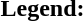<table class="toccolours" style="font-size:100%; white-space:nowrap;">
<tr>
<td><strong>Legend:</strong></td>
<td>      </td>
</tr>
<tr>
<td></td>
</tr>
<tr>
<td></td>
</tr>
<tr>
<td></td>
</tr>
</table>
